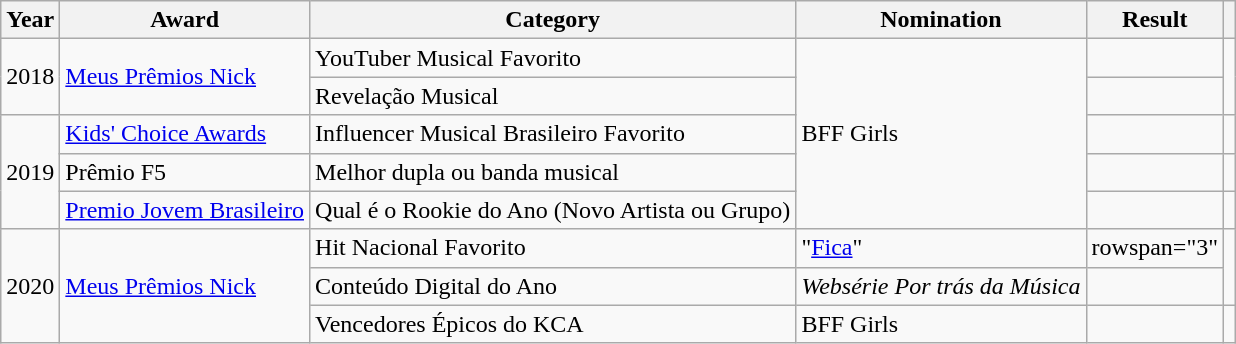<table class="wikitable">
<tr>
<th>Year</th>
<th>Award</th>
<th>Category</th>
<th>Nomination</th>
<th>Result</th>
<th></th>
</tr>
<tr>
<td rowspan="2">2018</td>
<td rowspan="2"><a href='#'>Meus Prêmios Nick</a></td>
<td>YouTuber Musical Favorito</td>
<td rowspan="5">BFF Girls</td>
<td></td>
<td rowspan="2"></td>
</tr>
<tr>
<td>Revelação Musical</td>
<td></td>
</tr>
<tr>
<td rowspan="3">2019</td>
<td><a href='#'>Kids' Choice Awards</a></td>
<td>Influencer Musical Brasileiro Favorito</td>
<td></td>
<td></td>
</tr>
<tr>
<td>Prêmio F5</td>
<td>Melhor dupla ou banda musical</td>
<td></td>
<td></td>
</tr>
<tr>
<td><a href='#'>Premio Jovem Brasileiro</a></td>
<td>Qual é o Rookie do Ano (Novo Artista ou Grupo)</td>
<td></td>
<td></td>
</tr>
<tr>
<td rowspan="3">2020</td>
<td rowspan="3"><a href='#'>Meus Prêmios Nick</a></td>
<td>Hit Nacional Favorito</td>
<td>"<a href='#'>Fica</a>"</td>
<td>rowspan="3" </td>
<td rowspan="2"></td>
</tr>
<tr>
<td>Conteúdo Digital do Ano</td>
<td><em>Websérie Por trás da Música</em></td>
</tr>
<tr>
<td>Vencedores Épicos do KCA</td>
<td>BFF Girls</td>
<td></td>
</tr>
</table>
